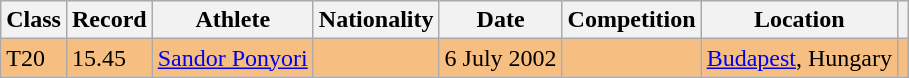<table class="wikitable">
<tr>
<th>Class</th>
<th>Record</th>
<th>Athlete</th>
<th>Nationality</th>
<th>Date</th>
<th>Competition</th>
<th>Location</th>
<th></th>
</tr>
<tr bgcolor=#F7BE81>
<td>T20</td>
<td>15.45</td>
<td><a href='#'>Sandor Ponyori</a></td>
<td></td>
<td>6 July 2002</td>
<td></td>
<td><a href='#'>Budapest</a>, Hungary</td>
<td></td>
</tr>
</table>
